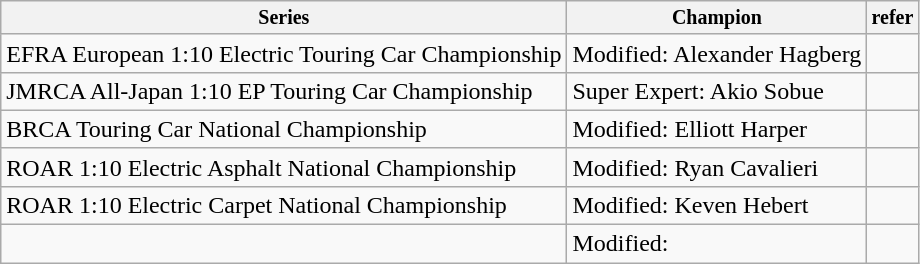<table class="wikitable">
<tr style="font-size:10pt;font-weight:bold">
<th>Series</th>
<th>Champion</th>
<th>refer</th>
</tr>
<tr>
<td>EFRA European 1:10 Electric Touring Car Championship</td>
<td>Modified:  Alexander Hagberg</td>
<td></td>
</tr>
<tr>
<td>JMRCA All-Japan 1:10 EP Touring Car Championship</td>
<td>Super Expert:  Akio Sobue</td>
<td></td>
</tr>
<tr>
<td>BRCA Touring Car National Championship</td>
<td>Modified:  Elliott Harper</td>
<td></td>
</tr>
<tr>
<td>ROAR 1:10 Electric Asphalt National Championship</td>
<td>Modified:  Ryan Cavalieri</td>
<td></td>
</tr>
<tr>
<td>ROAR 1:10 Electric Carpet National Championship</td>
<td>Modified:  Keven Hebert</td>
<td></td>
</tr>
<tr>
<td></td>
<td>Modified:  </td>
<td></td>
</tr>
</table>
